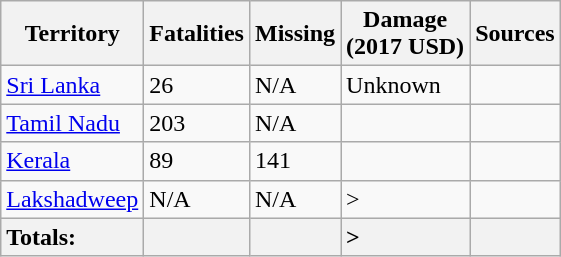<table class="wikitable sortable" style="float:right;clear:right;">
<tr>
<th>Territory</th>
<th>Fatalities</th>
<th>Missing</th>
<th>Damage<br>(2017 USD)</th>
<th class="unsortable">Sources</th>
</tr>
<tr>
<td><a href='#'>Sri Lanka</a></td>
<td>26</td>
<td>N/A</td>
<td>Unknown</td>
<td></td>
</tr>
<tr>
<td><a href='#'>Tamil Nadu</a></td>
<td>203</td>
<td>N/A</td>
<td></td>
<td></td>
</tr>
<tr>
<td><a href='#'>Kerala</a></td>
<td>89</td>
<td>141</td>
<td></td>
<td></td>
</tr>
<tr>
<td><a href='#'>Lakshadweep</a></td>
<td>N/A</td>
<td>N/A</td>
<td>></td>
<td></td>
</tr>
<tr class="sortbottom">
<th scope="row" style="text-align: left;">Totals:</th>
<th style="text-align:left;"></th>
<th style="text-align:left;"></th>
<th style="text-align:left;">></th>
<th></th>
</tr>
</table>
